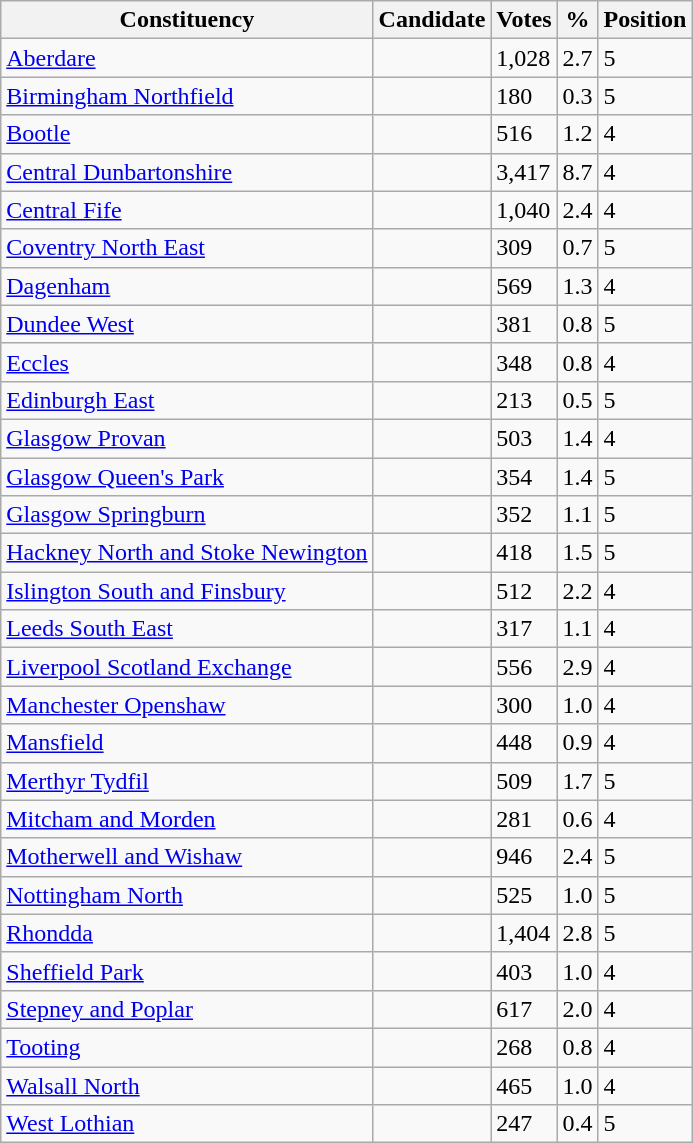<table class="wikitable sortable">
<tr>
<th>Constituency</th>
<th>Candidate</th>
<th>Votes</th>
<th>%</th>
<th>Position</th>
</tr>
<tr>
<td><a href='#'>Aberdare</a></td>
<td></td>
<td>1,028</td>
<td>2.7</td>
<td>5</td>
</tr>
<tr>
<td><a href='#'>Birmingham Northfield</a></td>
<td></td>
<td>180</td>
<td>0.3</td>
<td>5</td>
</tr>
<tr>
<td><a href='#'>Bootle</a></td>
<td></td>
<td>516</td>
<td>1.2</td>
<td>4</td>
</tr>
<tr>
<td><a href='#'>Central Dunbartonshire</a></td>
<td></td>
<td>3,417</td>
<td>8.7</td>
<td>4</td>
</tr>
<tr>
<td><a href='#'>Central Fife</a></td>
<td></td>
<td>1,040</td>
<td>2.4</td>
<td>4</td>
</tr>
<tr>
<td><a href='#'>Coventry North East</a></td>
<td></td>
<td>309</td>
<td>0.7</td>
<td>5</td>
</tr>
<tr>
<td><a href='#'>Dagenham</a></td>
<td></td>
<td>569</td>
<td>1.3</td>
<td>4</td>
</tr>
<tr>
<td><a href='#'>Dundee West</a></td>
<td></td>
<td>381</td>
<td>0.8</td>
<td>5</td>
</tr>
<tr>
<td><a href='#'>Eccles</a></td>
<td></td>
<td>348</td>
<td>0.8</td>
<td>4</td>
</tr>
<tr>
<td><a href='#'>Edinburgh East</a></td>
<td></td>
<td>213</td>
<td>0.5</td>
<td>5</td>
</tr>
<tr>
<td><a href='#'>Glasgow Provan</a></td>
<td></td>
<td>503</td>
<td>1.4</td>
<td>4</td>
</tr>
<tr>
<td><a href='#'>Glasgow Queen's Park</a></td>
<td></td>
<td>354</td>
<td>1.4</td>
<td>5</td>
</tr>
<tr>
<td><a href='#'>Glasgow Springburn</a></td>
<td></td>
<td>352</td>
<td>1.1</td>
<td>5</td>
</tr>
<tr>
<td><a href='#'>Hackney North and Stoke Newington</a></td>
<td></td>
<td>418</td>
<td>1.5</td>
<td>5</td>
</tr>
<tr>
<td><a href='#'>Islington South and Finsbury</a></td>
<td></td>
<td>512</td>
<td>2.2</td>
<td>4</td>
</tr>
<tr>
<td><a href='#'>Leeds South East</a></td>
<td></td>
<td>317</td>
<td>1.1</td>
<td>4</td>
</tr>
<tr>
<td><a href='#'>Liverpool Scotland Exchange</a></td>
<td></td>
<td>556</td>
<td>2.9</td>
<td>4</td>
</tr>
<tr>
<td><a href='#'>Manchester Openshaw</a></td>
<td></td>
<td>300</td>
<td>1.0</td>
<td>4</td>
</tr>
<tr>
<td><a href='#'>Mansfield</a></td>
<td></td>
<td>448</td>
<td>0.9</td>
<td>4</td>
</tr>
<tr>
<td><a href='#'>Merthyr Tydfil</a></td>
<td></td>
<td>509</td>
<td>1.7</td>
<td>5</td>
</tr>
<tr>
<td><a href='#'>Mitcham and Morden</a></td>
<td></td>
<td>281</td>
<td>0.6</td>
<td>4</td>
</tr>
<tr>
<td><a href='#'>Motherwell and Wishaw</a></td>
<td></td>
<td>946</td>
<td>2.4</td>
<td>5</td>
</tr>
<tr>
<td><a href='#'>Nottingham North</a></td>
<td></td>
<td>525</td>
<td>1.0</td>
<td>5</td>
</tr>
<tr>
<td><a href='#'>Rhondda</a></td>
<td></td>
<td>1,404</td>
<td>2.8</td>
<td>5</td>
</tr>
<tr>
<td><a href='#'>Sheffield Park</a></td>
<td></td>
<td>403</td>
<td>1.0</td>
<td>4</td>
</tr>
<tr>
<td><a href='#'>Stepney and Poplar</a></td>
<td></td>
<td>617</td>
<td>2.0</td>
<td>4</td>
</tr>
<tr>
<td><a href='#'>Tooting</a></td>
<td></td>
<td>268</td>
<td>0.8</td>
<td>4</td>
</tr>
<tr>
<td><a href='#'>Walsall North</a></td>
<td></td>
<td>465</td>
<td>1.0</td>
<td>4</td>
</tr>
<tr>
<td><a href='#'>West Lothian</a></td>
<td></td>
<td>247</td>
<td>0.4</td>
<td>5</td>
</tr>
</table>
